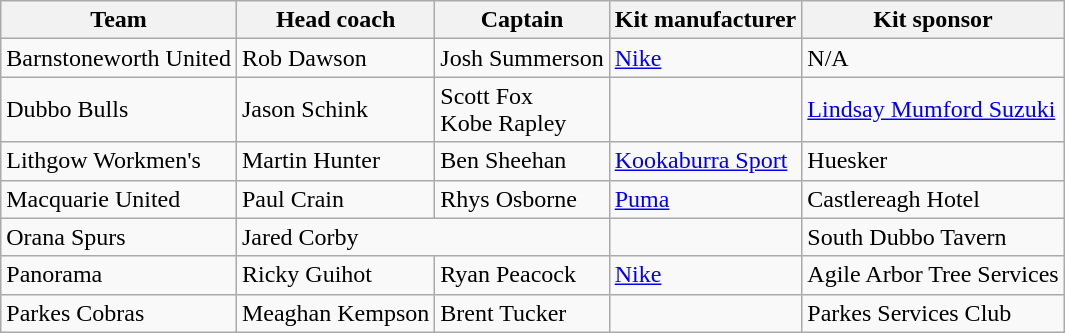<table class="wikitable sortable">
<tr>
<th>Team</th>
<th>Head coach</th>
<th>Captain</th>
<th>Kit manufacturer</th>
<th>Kit sponsor</th>
</tr>
<tr>
<td>Barnstoneworth United</td>
<td>Rob Dawson</td>
<td>Josh Summerson</td>
<td><a href='#'>Nike</a></td>
<td>N/A</td>
</tr>
<tr>
<td>Dubbo Bulls</td>
<td>Jason Schink</td>
<td>Scott Fox <br> Kobe Rapley</td>
<td></td>
<td><a href='#'>Lindsay Mumford Suzuki</a></td>
</tr>
<tr>
<td>Lithgow Workmen's</td>
<td>Martin Hunter</td>
<td>Ben Sheehan</td>
<td><a href='#'>Kookaburra Sport</a></td>
<td>Huesker</td>
</tr>
<tr>
<td>Macquarie United</td>
<td>Paul Crain</td>
<td>Rhys Osborne</td>
<td><a href='#'>Puma</a></td>
<td>Castlereagh Hotel</td>
</tr>
<tr>
<td>Orana Spurs</td>
<td colspan="2">Jared Corby</td>
<td></td>
<td>South Dubbo Tavern</td>
</tr>
<tr>
<td>Panorama</td>
<td>Ricky Guihot</td>
<td>Ryan Peacock</td>
<td><a href='#'>Nike</a></td>
<td>Agile Arbor Tree Services</td>
</tr>
<tr>
<td>Parkes Cobras</td>
<td>Meaghan Kempson</td>
<td>Brent Tucker</td>
<td></td>
<td>Parkes Services Club</td>
</tr>
</table>
